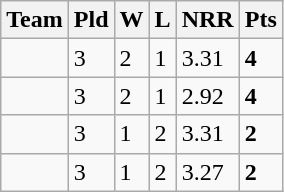<table class="wikitable">
<tr>
<th>Team</th>
<th>Pld</th>
<th>W</th>
<th>L</th>
<th>NRR</th>
<th>Pts</th>
</tr>
<tr>
<td></td>
<td>3</td>
<td>2</td>
<td>1</td>
<td>3.31</td>
<td><strong>4</strong></td>
</tr>
<tr>
<td></td>
<td>3</td>
<td>2</td>
<td>1</td>
<td>2.92</td>
<td><strong>4</strong></td>
</tr>
<tr>
<td></td>
<td>3</td>
<td>1</td>
<td>2</td>
<td>3.31</td>
<td><strong>2</strong></td>
</tr>
<tr>
<td></td>
<td>3</td>
<td>1</td>
<td>2</td>
<td>3.27</td>
<td><strong>2</strong></td>
</tr>
</table>
